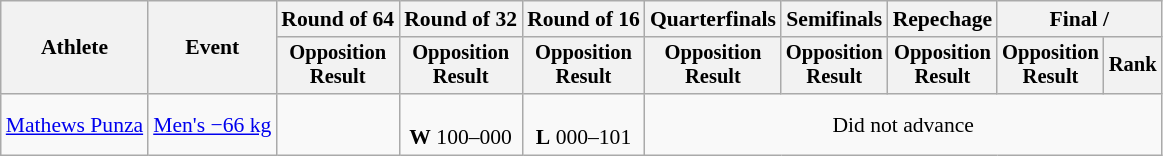<table class="wikitable" style="font-size:90%">
<tr>
<th rowspan="2">Athlete</th>
<th rowspan="2">Event</th>
<th>Round of 64</th>
<th>Round of 32</th>
<th>Round of 16</th>
<th>Quarterfinals</th>
<th>Semifinals</th>
<th>Repechage</th>
<th colspan=2>Final / </th>
</tr>
<tr style="font-size:95%">
<th>Opposition<br>Result</th>
<th>Opposition<br>Result</th>
<th>Opposition<br>Result</th>
<th>Opposition<br>Result</th>
<th>Opposition<br>Result</th>
<th>Opposition<br>Result</th>
<th>Opposition<br>Result</th>
<th>Rank</th>
</tr>
<tr align=center>
<td align=left><a href='#'>Mathews Punza</a></td>
<td align=left><a href='#'>Men's −66 kg</a></td>
<td></td>
<td><br> <strong>W</strong> 100–000</td>
<td><br> <strong>L</strong> 000–101</td>
<td colspan=5>Did not advance</td>
</tr>
</table>
